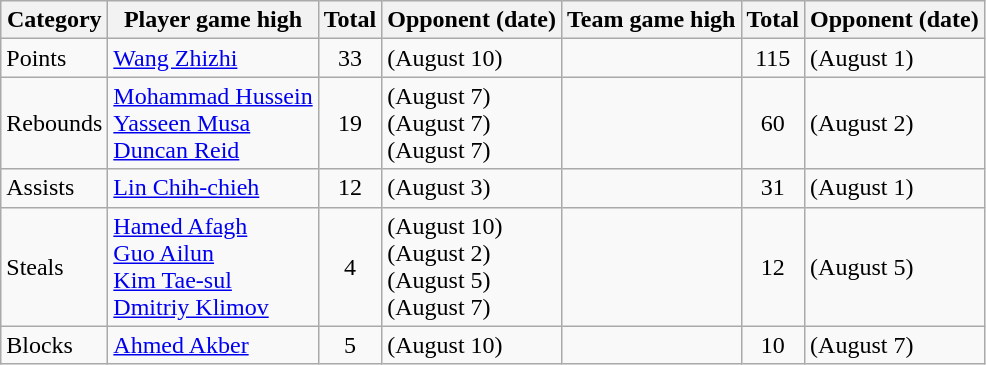<table class=wikitable>
<tr>
<th>Category</th>
<th>Player game high</th>
<th>Total</th>
<th>Opponent (date)</th>
<th>Team game high</th>
<th>Total</th>
<th>Opponent (date)</th>
</tr>
<tr>
<td>Points</td>
<td> <a href='#'>Wang Zhizhi</a></td>
<td align=center>33</td>
<td> (August 10)</td>
<td></td>
<td align=center>115</td>
<td> (August 1)</td>
</tr>
<tr>
<td>Rebounds</td>
<td> <a href='#'>Mohammad Hussein</a><br> <a href='#'>Yasseen Musa</a><br> <a href='#'>Duncan Reid</a></td>
<td align=center>19</td>
<td> (August 7)<br> (August 7)<br> (August 7)</td>
<td></td>
<td align=center>60</td>
<td> (August 2)</td>
</tr>
<tr>
<td>Assists</td>
<td> <a href='#'>Lin Chih-chieh</a></td>
<td align=center>12</td>
<td> (August 3)</td>
<td></td>
<td align=center>31</td>
<td> (August 1)</td>
</tr>
<tr>
<td>Steals</td>
<td> <a href='#'>Hamed Afagh</a><br> <a href='#'>Guo Ailun</a><br> <a href='#'>Kim Tae-sul</a><br> <a href='#'>Dmitriy Klimov</a></td>
<td align=center>4</td>
<td> (August 10)<br> (August 2)<br> (August 5)<br> (August 7)</td>
<td></td>
<td align=center>12</td>
<td> (August 5)</td>
</tr>
<tr>
<td>Blocks</td>
<td> <a href='#'>Ahmed Akber</a></td>
<td align=center>5</td>
<td> (August 10)</td>
<td></td>
<td align=center>10</td>
<td> (August 7)</td>
</tr>
</table>
